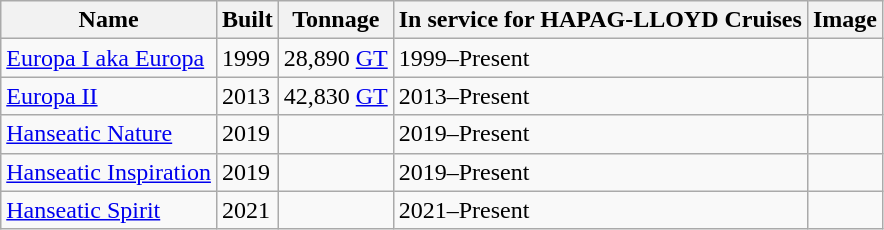<table class="wikitable">
<tr>
<th>Name</th>
<th>Built</th>
<th>Tonnage</th>
<th>In service for HAPAG-LLOYD Cruises</th>
<th>Image</th>
</tr>
<tr>
<td><a href='#'>Europa I aka Europa</a></td>
<td>1999</td>
<td>28,890 <a href='#'>GT</a></td>
<td>1999–Present</td>
<td></td>
</tr>
<tr>
<td><a href='#'>Europa II</a></td>
<td>2013</td>
<td>42,830 <a href='#'>GT</a></td>
<td>2013–Present</td>
<td></td>
</tr>
<tr>
<td><a href='#'>Hanseatic Nature</a></td>
<td>2019</td>
<td></td>
<td>2019–Present</td>
<td></td>
</tr>
<tr>
<td><a href='#'>Hanseatic Inspiration</a></td>
<td>2019</td>
<td></td>
<td>2019–Present</td>
<td></td>
</tr>
<tr>
<td><a href='#'>Hanseatic Spirit</a></td>
<td>2021</td>
<td></td>
<td>2021–Present</td>
<td></td>
</tr>
</table>
